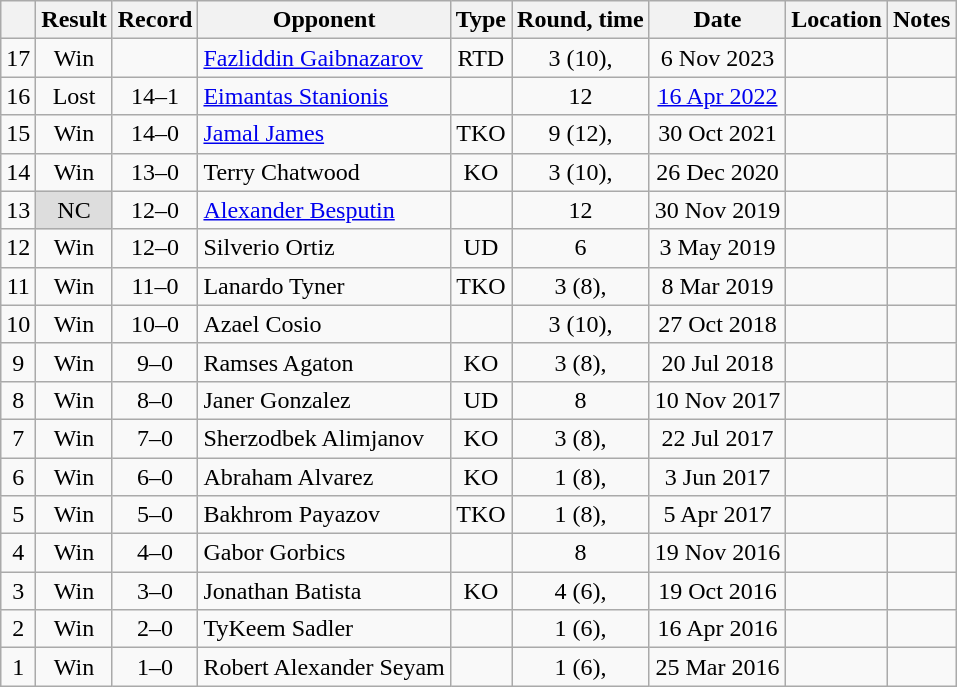<table class="wikitable" style="text-align:center">
<tr>
<th></th>
<th>Result</th>
<th>Record</th>
<th>Opponent</th>
<th>Type</th>
<th>Round, time</th>
<th>Date</th>
<th>Location</th>
<th>Notes</th>
</tr>
<tr>
<td>17</td>
<td>Win</td>
<td></td>
<td style="text-align:left;"><a href='#'>Fazliddin Gaibnazarov</a></td>
<td>RTD</td>
<td>3 (10), </td>
<td>6 Nov 2023</td>
<td align=left></td>
<td></td>
</tr>
<tr>
<td>16</td>
<td>Lost</td>
<td>14–1 </td>
<td style="text-align:left;"><a href='#'>Eimantas Stanionis</a></td>
<td></td>
<td>12</td>
<td><a href='#'>16 Apr 2022</a></td>
<td style="text-align:left;"></td>
<td style="text-align:left;"></td>
</tr>
<tr>
<td>15</td>
<td>Win</td>
<td>14–0 </td>
<td style="text-align:left;"><a href='#'>Jamal James</a></td>
<td>TKO</td>
<td>9 (12), </td>
<td>30 Oct 2021</td>
<td style="text-align:left;"></td>
<td style="text-align:left;"></td>
</tr>
<tr>
<td>14</td>
<td>Win</td>
<td>13–0 </td>
<td align=left>Terry Chatwood</td>
<td>KO</td>
<td>3 (10), </td>
<td>26 Dec 2020</td>
<td align=left></td>
<td></td>
</tr>
<tr>
<td>13</td>
<td style="background:#DDD">NC</td>
<td>12–0 </td>
<td align=left><a href='#'>Alexander Besputin</a></td>
<td></td>
<td>12</td>
<td>30 Nov 2019</td>
<td align=left></td>
<td align=left></td>
</tr>
<tr>
<td>12</td>
<td>Win</td>
<td>12–0</td>
<td align=left>Silverio Ortiz</td>
<td>UD</td>
<td>6</td>
<td>3 May 2019</td>
<td align=left></td>
<td></td>
</tr>
<tr>
<td>11</td>
<td>Win</td>
<td>11–0</td>
<td align=left>Lanardo Tyner</td>
<td>TKO</td>
<td>3 (8), </td>
<td>8 Mar 2019</td>
<td align=left></td>
<td></td>
</tr>
<tr>
<td>10</td>
<td>Win</td>
<td>10–0</td>
<td align=left>Azael Cosio</td>
<td></td>
<td>3 (10), </td>
<td>27 Oct 2018</td>
<td align=left></td>
<td></td>
</tr>
<tr>
<td>9</td>
<td>Win</td>
<td>9–0</td>
<td align=left>Ramses Agaton</td>
<td>KO</td>
<td>3 (8), </td>
<td>20 Jul 2018</td>
<td align=left></td>
<td></td>
</tr>
<tr>
<td>8</td>
<td>Win</td>
<td>8–0</td>
<td align=left>Janer Gonzalez</td>
<td>UD</td>
<td>8</td>
<td>10 Nov 2017</td>
<td align=left></td>
<td></td>
</tr>
<tr>
<td>7</td>
<td>Win</td>
<td>7–0</td>
<td align=left>Sherzodbek Alimjanov</td>
<td>KO</td>
<td>3 (8), </td>
<td>22 Jul 2017</td>
<td align=left></td>
<td></td>
</tr>
<tr>
<td>6</td>
<td>Win</td>
<td>6–0</td>
<td align=left>Abraham Alvarez</td>
<td>KO</td>
<td>1 (8), </td>
<td>3 Jun 2017</td>
<td align=left></td>
<td></td>
</tr>
<tr>
<td>5</td>
<td>Win</td>
<td>5–0</td>
<td align=left>Bakhrom Payazov</td>
<td>TKO</td>
<td>1 (8), </td>
<td>5 Apr 2017</td>
<td align=left></td>
<td></td>
</tr>
<tr>
<td>4</td>
<td>Win</td>
<td>4–0</td>
<td style="text-align:left;">Gabor Gorbics</td>
<td></td>
<td>8</td>
<td>19 Nov 2016</td>
<td style="text-align:left;"></td>
<td style="text-align:left;"></td>
</tr>
<tr>
<td>3</td>
<td>Win</td>
<td>3–0</td>
<td style="text-align:left;">Jonathan Batista</td>
<td>KO</td>
<td>4 (6), </td>
<td>19 Oct 2016</td>
<td style="text-align:left;"></td>
<td></td>
</tr>
<tr>
<td>2</td>
<td>Win</td>
<td>2–0</td>
<td style="text-align:left;">TyKeem Sadler</td>
<td></td>
<td>1 (6), </td>
<td>16 Apr 2016</td>
<td style="text-align:left;"></td>
<td></td>
</tr>
<tr>
<td>1</td>
<td>Win</td>
<td>1–0</td>
<td style="text-align:left;">Robert Alexander Seyam</td>
<td></td>
<td>1 (6), </td>
<td>25 Mar 2016</td>
<td style="text-align:left;"></td>
<td></td>
</tr>
</table>
